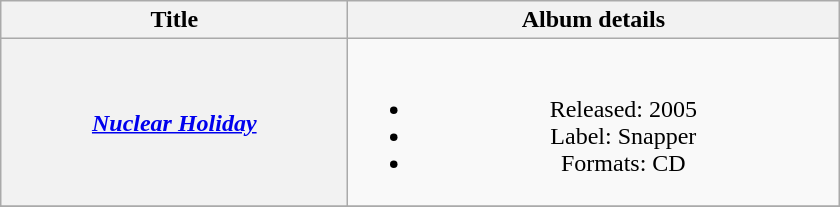<table class="wikitable plainrowheaders" style="text-align:center;">
<tr>
<th scope="col" style="width:14em;">Title</th>
<th scope="col" style="width:20em;">Album details</th>
</tr>
<tr>
<th scope="row"><strong><em><a href='#'>Nuclear Holiday</a></em></strong></th>
<td><br><ul><li>Released: 2005</li><li>Label: Snapper</li><li>Formats: CD</li></ul></td>
</tr>
<tr>
</tr>
</table>
